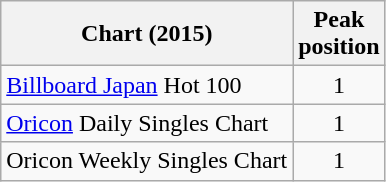<table class="wikitable sortable">
<tr>
<th>Chart (2015)</th>
<th>Peak<br>position</th>
</tr>
<tr>
<td><a href='#'>Billboard Japan</a> Hot 100</td>
<td align="center">1</td>
</tr>
<tr>
<td><a href='#'>Oricon</a> Daily Singles Chart</td>
<td align="center">1</td>
</tr>
<tr>
<td>Oricon Weekly Singles Chart</td>
<td align="center">1</td>
</tr>
</table>
